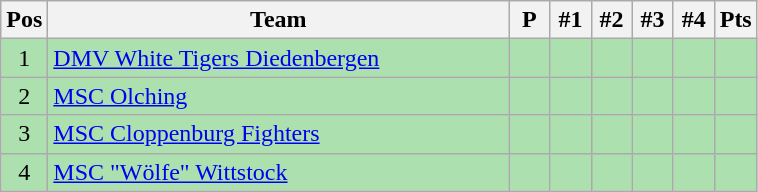<table class="wikitable" style="font-size: 100%">
<tr>
<th width=20>Pos</th>
<th width=300>Team</th>
<th width=20>P</th>
<th width=20>#1</th>
<th width=20>#2</th>
<th width=20>#3</th>
<th width=20>#4</th>
<th width=20>Pts</th>
</tr>
<tr align=center style="background:#ACE1AF;">
<td>1</td>
<td align="left"><a href='#'>DMV White Tigers Diedenbergen</a></td>
<td></td>
<td></td>
<td></td>
<td></td>
<td></td>
<td></td>
</tr>
<tr align=center style="background:#ACE1AF;">
<td>2</td>
<td align="left"><a href='#'>MSC Olching</a></td>
<td></td>
<td></td>
<td></td>
<td></td>
<td></td>
<td></td>
</tr>
<tr align=center style="background:#ACE1AF;">
<td>3</td>
<td align="left"><a href='#'>MSC Cloppenburg Fighters</a></td>
<td></td>
<td></td>
<td></td>
<td></td>
<td></td>
<td></td>
</tr>
<tr align=center style="background:#ACE1AF;">
<td>4</td>
<td align="left"><a href='#'>MSC "Wölfe" Wittstock</a></td>
<td></td>
<td></td>
<td></td>
<td></td>
<td></td>
<td></td>
</tr>
</table>
